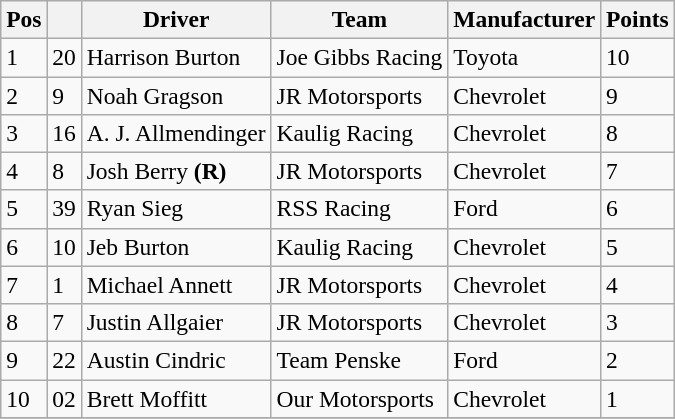<table class="wikitable" style="font-size:98%">
<tr>
<th>Pos</th>
<th></th>
<th>Driver</th>
<th>Team</th>
<th>Manufacturer</th>
<th>Points</th>
</tr>
<tr>
<td>1</td>
<td>20</td>
<td>Harrison Burton</td>
<td>Joe Gibbs Racing</td>
<td>Toyota</td>
<td>10</td>
</tr>
<tr>
<td>2</td>
<td>9</td>
<td>Noah Gragson</td>
<td>JR Motorsports</td>
<td>Chevrolet</td>
<td>9</td>
</tr>
<tr>
<td>3</td>
<td>16</td>
<td>A. J. Allmendinger</td>
<td>Kaulig Racing</td>
<td>Chevrolet</td>
<td>8</td>
</tr>
<tr>
<td>4</td>
<td>8</td>
<td>Josh Berry <strong>(R)</strong></td>
<td>JR Motorsports</td>
<td>Chevrolet</td>
<td>7</td>
</tr>
<tr>
<td>5</td>
<td>39</td>
<td>Ryan Sieg</td>
<td>RSS Racing</td>
<td>Ford</td>
<td>6</td>
</tr>
<tr>
<td>6</td>
<td>10</td>
<td>Jeb Burton</td>
<td>Kaulig Racing</td>
<td>Chevrolet</td>
<td>5</td>
</tr>
<tr>
<td>7</td>
<td>1</td>
<td>Michael Annett</td>
<td>JR Motorsports</td>
<td>Chevrolet</td>
<td>4</td>
</tr>
<tr>
<td>8</td>
<td>7</td>
<td>Justin Allgaier</td>
<td>JR Motorsports</td>
<td>Chevrolet</td>
<td>3</td>
</tr>
<tr>
<td>9</td>
<td>22</td>
<td>Austin Cindric</td>
<td>Team Penske</td>
<td>Ford</td>
<td>2</td>
</tr>
<tr>
<td>10</td>
<td>02</td>
<td>Brett Moffitt</td>
<td>Our Motorsports</td>
<td>Chevrolet</td>
<td>1</td>
</tr>
<tr>
</tr>
</table>
